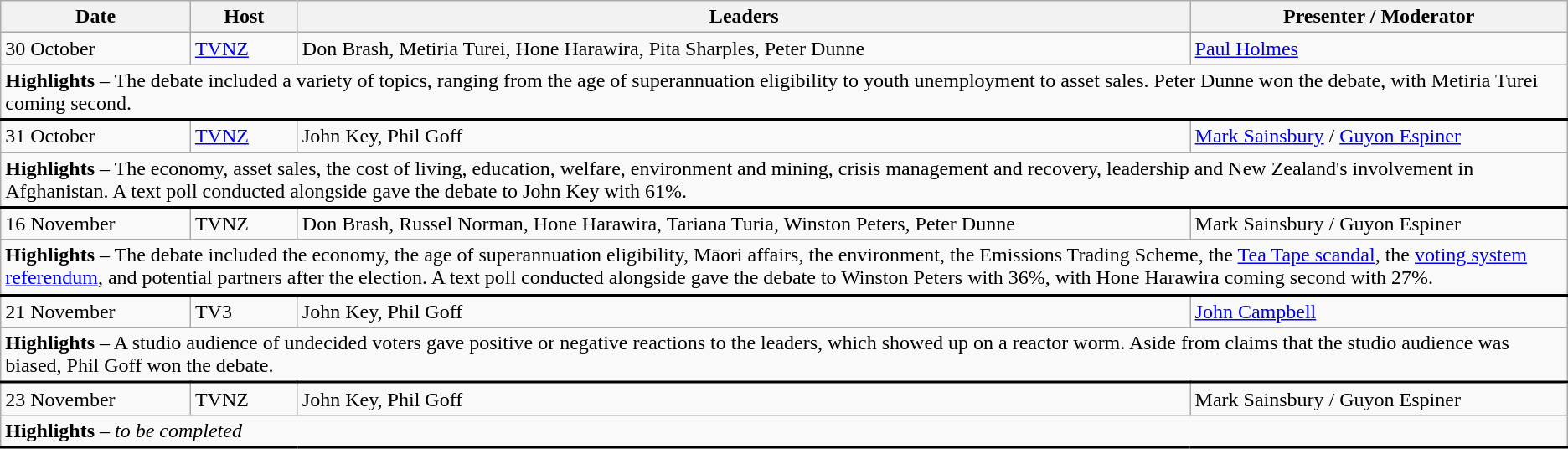<table class="wikitable">
<tr>
<th>Date</th>
<th>Host</th>
<th>Leaders</th>
<th>Presenter / Moderator</th>
</tr>
<tr>
<td>30 October</td>
<td><a href='#'>TVNZ</a></td>
<td>Don Brash, Metiria Turei, Hone Harawira, Pita Sharples, Peter Dunne</td>
<td><a href='#'>Paul Holmes</a></td>
</tr>
<tr>
<td colspan="5"  style="vertical-align:top; border-bottom:solid 2px black;"><strong>Highlights</strong> – The debate included a variety of topics, ranging from the age of superannuation eligibility to youth unemployment to asset sales. Peter Dunne won the debate, with Metiria Turei coming second.</td>
</tr>
<tr>
<td>31 October</td>
<td><a href='#'>TVNZ</a></td>
<td>John Key, Phil Goff</td>
<td><a href='#'>Mark Sainsbury</a> / <a href='#'>Guyon Espiner</a></td>
</tr>
<tr>
<td colspan="5"  style="vertical-align:top; border-bottom:solid 2px black;"><strong>Highlights</strong> – The economy, asset sales, the cost of living, education, welfare, environment and mining, crisis management and recovery, leadership and New Zealand's involvement in Afghanistan. A text poll conducted alongside gave the debate to John Key with 61%.</td>
</tr>
<tr>
<td>16 November</td>
<td>TVNZ</td>
<td>Don Brash, Russel Norman, Hone Harawira, Tariana Turia, Winston Peters, Peter Dunne</td>
<td>Mark Sainsbury / Guyon Espiner</td>
</tr>
<tr>
<td colspan="5"  style="vertical-align:top; border-bottom:solid 2px black;"><strong>Highlights</strong> – The debate included the economy, the age of superannuation eligibility, Māori affairs, the environment, the Emissions Trading Scheme, the <a href='#'>Tea Tape scandal</a>, the <a href='#'>voting system referendum</a>, and potential partners after the election. A text poll conducted alongside gave the debate to Winston Peters with 36%, with Hone Harawira coming second with 27%.</td>
</tr>
<tr>
<td>21 November</td>
<td>TV3</td>
<td>John Key, Phil Goff</td>
<td><a href='#'>John Campbell</a></td>
</tr>
<tr>
<td colspan="5"  style="vertical-align:top; border-bottom:solid 2px black;"><strong>Highlights</strong> – A studio audience of undecided voters gave positive or negative reactions to the leaders, which showed up on a reactor worm. Aside from claims that the studio audience was biased, Phil Goff won the debate.</td>
</tr>
<tr>
<td>23 November</td>
<td>TVNZ</td>
<td>John Key, Phil Goff</td>
<td>Mark Sainsbury / Guyon Espiner</td>
</tr>
<tr>
<td colspan="5"  style="vertical-align:top; border-bottom:solid 2px black;"><strong>Highlights</strong> – <em>to be completed</em></td>
</tr>
</table>
